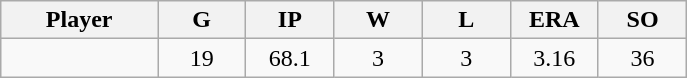<table class="wikitable sortable">
<tr>
<th bgcolor="#DDDDFF" width="16%">Player</th>
<th bgcolor="#DDDDFF" width="9%">G</th>
<th bgcolor="#DDDDFF" width="9%">IP</th>
<th bgcolor="#DDDDFF" width="9%">W</th>
<th bgcolor="#DDDDFF" width="9%">L</th>
<th bgcolor="#DDDDFF" width="9%">ERA</th>
<th bgcolor="#DDDDFF" width="9%">SO</th>
</tr>
<tr align="center">
<td></td>
<td>19</td>
<td>68.1</td>
<td>3</td>
<td>3</td>
<td>3.16</td>
<td>36</td>
</tr>
</table>
